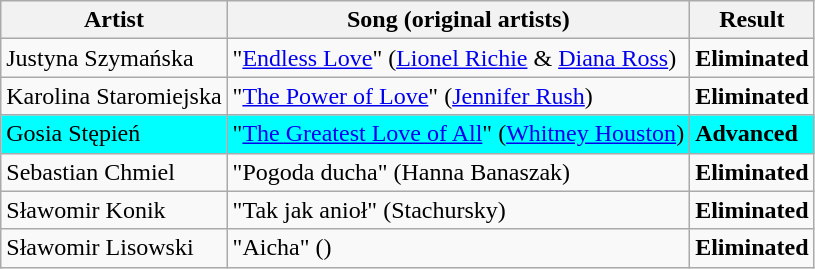<table class=wikitable>
<tr>
<th>Artist</th>
<th>Song (original artists)</th>
<th>Result</th>
</tr>
<tr>
<td>Justyna Szymańska</td>
<td>"<a href='#'>Endless Love</a>" (<a href='#'>Lionel Richie</a> & <a href='#'>Diana Ross</a>)</td>
<td><strong>Eliminated</strong></td>
</tr>
<tr>
<td>Karolina Staromiejska</td>
<td>"<a href='#'>The Power of Love</a>" (<a href='#'>Jennifer Rush</a>)</td>
<td><strong>Eliminated</strong></td>
</tr>
<tr style="background:cyan;">
<td>Gosia Stępień</td>
<td>"<a href='#'>The Greatest Love of All</a>" (<a href='#'>Whitney Houston</a>)</td>
<td><strong>Advanced</strong></td>
</tr>
<tr>
<td>Sebastian Chmiel</td>
<td>"Pogoda ducha" (Hanna Banaszak)</td>
<td><strong>Eliminated</strong></td>
</tr>
<tr>
<td>Sławomir Konik</td>
<td>"Tak jak anioł" (Stachursky)</td>
<td><strong>Eliminated</strong></td>
</tr>
<tr>
<td>Sławomir Lisowski</td>
<td>"Aicha" ()</td>
<td><strong>Eliminated</strong></td>
</tr>
</table>
